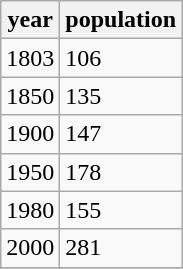<table class="wikitable">
<tr>
<th>year</th>
<th>population</th>
</tr>
<tr>
<td>1803</td>
<td>106</td>
</tr>
<tr>
<td>1850</td>
<td>135</td>
</tr>
<tr>
<td>1900</td>
<td>147</td>
</tr>
<tr>
<td>1950</td>
<td>178</td>
</tr>
<tr>
<td>1980</td>
<td>155</td>
</tr>
<tr>
<td>2000</td>
<td>281</td>
</tr>
<tr>
</tr>
</table>
